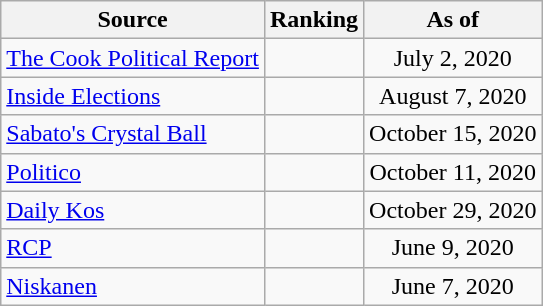<table class="wikitable" style="text-align:center">
<tr>
<th>Source</th>
<th>Ranking</th>
<th>As of</th>
</tr>
<tr>
<td align=left><a href='#'>The Cook Political Report</a></td>
<td></td>
<td>July 2, 2020</td>
</tr>
<tr>
<td align=left><a href='#'>Inside Elections</a></td>
<td></td>
<td>August 7, 2020</td>
</tr>
<tr>
<td align=left><a href='#'>Sabato's Crystal Ball</a></td>
<td></td>
<td>October 15, 2020</td>
</tr>
<tr>
<td align="left"><a href='#'>Politico</a></td>
<td></td>
<td>October 11, 2020</td>
</tr>
<tr>
<td align="left"><a href='#'>Daily Kos</a></td>
<td></td>
<td>October 29, 2020</td>
</tr>
<tr>
<td align="left"><a href='#'>RCP</a></td>
<td></td>
<td>June 9, 2020</td>
</tr>
<tr>
<td align="left"><a href='#'>Niskanen</a></td>
<td></td>
<td>June 7, 2020</td>
</tr>
</table>
